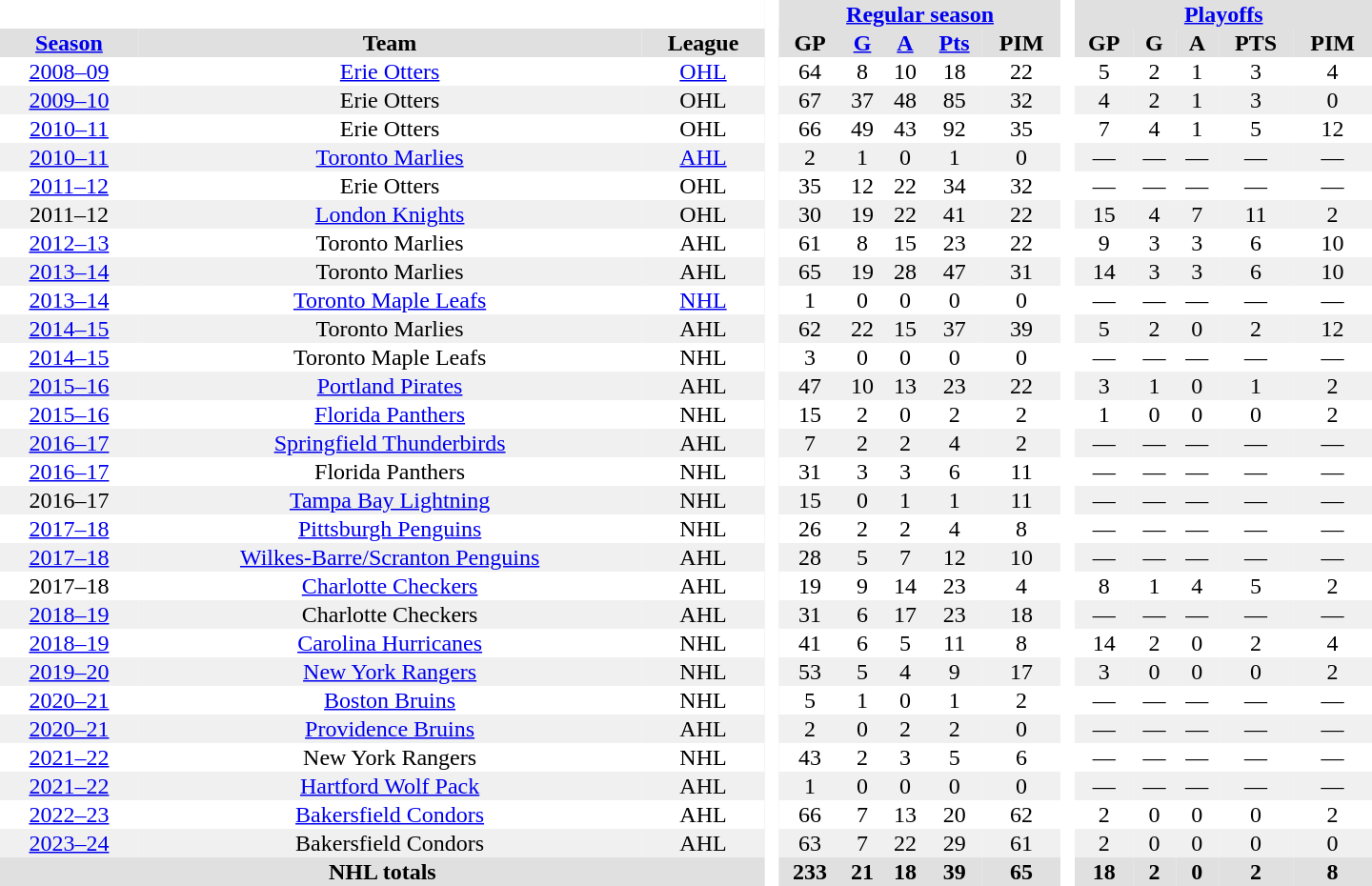<table border="0" cellpadding="1" cellspacing="0" style="text-align:center; width:60em;">
<tr style="background:#e0e0e0;">
<th colspan="3"  bgcolor="#ffffff"> </th>
<th rowspan="99" bgcolor="#ffffff"> </th>
<th colspan="5"><a href='#'>Regular season</a></th>
<th rowspan="99" bgcolor="#ffffff"> </th>
<th colspan="5"><a href='#'>Playoffs</a></th>
</tr>
<tr style="background:#e0e0e0;">
<th><a href='#'>Season</a></th>
<th>Team</th>
<th>League</th>
<th>GP</th>
<th><a href='#'>G</a></th>
<th><a href='#'>A</a></th>
<th><a href='#'>Pts</a></th>
<th>PIM</th>
<th>GP</th>
<th>G</th>
<th>A</th>
<th>PTS</th>
<th>PIM</th>
</tr>
<tr>
<td><a href='#'>2008–09</a></td>
<td><a href='#'>Erie Otters</a></td>
<td><a href='#'>OHL</a></td>
<td>64</td>
<td>8</td>
<td>10</td>
<td>18</td>
<td>22</td>
<td>5</td>
<td>2</td>
<td>1</td>
<td>3</td>
<td>4</td>
</tr>
<tr bgcolor="#f0f0f0">
<td><a href='#'>2009–10</a></td>
<td>Erie Otters</td>
<td>OHL</td>
<td>67</td>
<td>37</td>
<td>48</td>
<td>85</td>
<td>32</td>
<td>4</td>
<td>2</td>
<td>1</td>
<td>3</td>
<td>0</td>
</tr>
<tr>
<td><a href='#'>2010–11</a></td>
<td>Erie Otters</td>
<td>OHL</td>
<td>66</td>
<td>49</td>
<td>43</td>
<td>92</td>
<td>35</td>
<td>7</td>
<td>4</td>
<td>1</td>
<td>5</td>
<td>12</td>
</tr>
<tr bgcolor="#f0f0f0">
<td><a href='#'>2010–11</a></td>
<td><a href='#'>Toronto Marlies</a></td>
<td><a href='#'>AHL</a></td>
<td>2</td>
<td>1</td>
<td>0</td>
<td>1</td>
<td>0</td>
<td>—</td>
<td>—</td>
<td>—</td>
<td>—</td>
<td>—</td>
</tr>
<tr>
<td><a href='#'>2011–12</a></td>
<td>Erie Otters</td>
<td>OHL</td>
<td>35</td>
<td>12</td>
<td>22</td>
<td>34</td>
<td>32</td>
<td>—</td>
<td>—</td>
<td>—</td>
<td>—</td>
<td>—</td>
</tr>
<tr bgcolor="#f0f0f0">
<td>2011–12</td>
<td><a href='#'>London Knights</a></td>
<td>OHL</td>
<td>30</td>
<td>19</td>
<td>22</td>
<td>41</td>
<td>22</td>
<td>15</td>
<td>4</td>
<td>7</td>
<td>11</td>
<td>2</td>
</tr>
<tr>
<td><a href='#'>2012–13</a></td>
<td>Toronto Marlies</td>
<td>AHL</td>
<td>61</td>
<td>8</td>
<td>15</td>
<td>23</td>
<td>22</td>
<td>9</td>
<td>3</td>
<td>3</td>
<td>6</td>
<td>10</td>
</tr>
<tr bgcolor="#f0f0f0">
<td><a href='#'>2013–14</a></td>
<td>Toronto Marlies</td>
<td>AHL</td>
<td>65</td>
<td>19</td>
<td>28</td>
<td>47</td>
<td>31</td>
<td>14</td>
<td>3</td>
<td>3</td>
<td>6</td>
<td>10</td>
</tr>
<tr>
<td><a href='#'>2013–14</a></td>
<td><a href='#'>Toronto Maple Leafs</a></td>
<td><a href='#'>NHL</a></td>
<td>1</td>
<td>0</td>
<td>0</td>
<td>0</td>
<td>0</td>
<td>—</td>
<td>—</td>
<td>—</td>
<td>—</td>
<td>—</td>
</tr>
<tr bgcolor="#f0f0f0">
<td><a href='#'>2014–15</a></td>
<td>Toronto Marlies</td>
<td>AHL</td>
<td>62</td>
<td>22</td>
<td>15</td>
<td>37</td>
<td>39</td>
<td>5</td>
<td>2</td>
<td>0</td>
<td>2</td>
<td>12</td>
</tr>
<tr>
<td><a href='#'>2014–15</a></td>
<td>Toronto Maple Leafs</td>
<td>NHL</td>
<td>3</td>
<td>0</td>
<td>0</td>
<td>0</td>
<td>0</td>
<td>—</td>
<td>—</td>
<td>—</td>
<td>—</td>
<td>—</td>
</tr>
<tr bgcolor="#f0f0f0">
<td><a href='#'>2015–16</a></td>
<td><a href='#'>Portland Pirates</a></td>
<td>AHL</td>
<td>47</td>
<td>10</td>
<td>13</td>
<td>23</td>
<td>22</td>
<td>3</td>
<td>1</td>
<td>0</td>
<td>1</td>
<td>2</td>
</tr>
<tr>
<td><a href='#'>2015–16</a></td>
<td><a href='#'>Florida Panthers</a></td>
<td>NHL</td>
<td>15</td>
<td>2</td>
<td>0</td>
<td>2</td>
<td>2</td>
<td>1</td>
<td>0</td>
<td>0</td>
<td>0</td>
<td>2</td>
</tr>
<tr bgcolor="#f0f0f0">
<td><a href='#'>2016–17</a></td>
<td><a href='#'>Springfield Thunderbirds</a></td>
<td>AHL</td>
<td>7</td>
<td>2</td>
<td>2</td>
<td>4</td>
<td>2</td>
<td>—</td>
<td>—</td>
<td>—</td>
<td>—</td>
<td>—</td>
</tr>
<tr>
<td><a href='#'>2016–17</a></td>
<td>Florida Panthers</td>
<td>NHL</td>
<td>31</td>
<td>3</td>
<td>3</td>
<td>6</td>
<td>11</td>
<td>—</td>
<td>—</td>
<td>—</td>
<td>—</td>
<td>—</td>
</tr>
<tr bgcolor="#f0f0f0">
<td>2016–17</td>
<td><a href='#'>Tampa Bay Lightning</a></td>
<td>NHL</td>
<td>15</td>
<td>0</td>
<td>1</td>
<td>1</td>
<td>11</td>
<td>—</td>
<td>—</td>
<td>—</td>
<td>—</td>
<td>—</td>
</tr>
<tr>
<td><a href='#'>2017–18</a></td>
<td><a href='#'>Pittsburgh Penguins</a></td>
<td>NHL</td>
<td>26</td>
<td>2</td>
<td>2</td>
<td>4</td>
<td>8</td>
<td>—</td>
<td>—</td>
<td>—</td>
<td>—</td>
<td>—</td>
</tr>
<tr bgcolor="#f0f0f0">
<td><a href='#'>2017–18</a></td>
<td><a href='#'>Wilkes-Barre/Scranton Penguins</a></td>
<td>AHL</td>
<td>28</td>
<td>5</td>
<td>7</td>
<td>12</td>
<td>10</td>
<td>—</td>
<td>—</td>
<td>—</td>
<td>—</td>
<td>—</td>
</tr>
<tr>
<td>2017–18</td>
<td><a href='#'>Charlotte Checkers</a></td>
<td>AHL</td>
<td>19</td>
<td>9</td>
<td>14</td>
<td>23</td>
<td>4</td>
<td>8</td>
<td>1</td>
<td>4</td>
<td>5</td>
<td>2</td>
</tr>
<tr bgcolor="#f0f0f0">
<td><a href='#'>2018–19</a></td>
<td>Charlotte Checkers</td>
<td>AHL</td>
<td>31</td>
<td>6</td>
<td>17</td>
<td>23</td>
<td>18</td>
<td>—</td>
<td>—</td>
<td>—</td>
<td>—</td>
<td>—</td>
</tr>
<tr>
<td><a href='#'>2018–19</a></td>
<td><a href='#'>Carolina Hurricanes</a></td>
<td>NHL</td>
<td>41</td>
<td>6</td>
<td>5</td>
<td>11</td>
<td>8</td>
<td>14</td>
<td>2</td>
<td>0</td>
<td>2</td>
<td>4</td>
</tr>
<tr bgcolor="#f0f0f0">
<td><a href='#'>2019–20</a></td>
<td><a href='#'>New York Rangers</a></td>
<td>NHL</td>
<td>53</td>
<td>5</td>
<td>4</td>
<td>9</td>
<td>17</td>
<td>3</td>
<td>0</td>
<td>0</td>
<td>0</td>
<td>2</td>
</tr>
<tr>
<td><a href='#'>2020–21</a></td>
<td><a href='#'>Boston Bruins</a></td>
<td>NHL</td>
<td>5</td>
<td>1</td>
<td>0</td>
<td>1</td>
<td>2</td>
<td>—</td>
<td>—</td>
<td>—</td>
<td>—</td>
<td>—</td>
</tr>
<tr bgcolor="#f0f0f0">
<td><a href='#'>2020–21</a></td>
<td><a href='#'>Providence Bruins</a></td>
<td>AHL</td>
<td>2</td>
<td>0</td>
<td>2</td>
<td>2</td>
<td>0</td>
<td>—</td>
<td>—</td>
<td>—</td>
<td>—</td>
<td>—</td>
</tr>
<tr>
<td><a href='#'>2021–22</a></td>
<td>New York Rangers</td>
<td>NHL</td>
<td>43</td>
<td>2</td>
<td>3</td>
<td>5</td>
<td>6</td>
<td>—</td>
<td>—</td>
<td>—</td>
<td>—</td>
<td>—</td>
</tr>
<tr bgcolor="#f0f0f0">
<td><a href='#'>2021–22</a></td>
<td><a href='#'>Hartford Wolf Pack</a></td>
<td>AHL</td>
<td>1</td>
<td>0</td>
<td>0</td>
<td>0</td>
<td>0</td>
<td>—</td>
<td>—</td>
<td>—</td>
<td>—</td>
<td>—</td>
</tr>
<tr>
<td><a href='#'>2022–23</a></td>
<td><a href='#'>Bakersfield Condors</a></td>
<td>AHL</td>
<td>66</td>
<td>7</td>
<td>13</td>
<td>20</td>
<td>62</td>
<td>2</td>
<td>0</td>
<td>0</td>
<td>0</td>
<td>2</td>
</tr>
<tr bgcolor="#f0f0f0">
<td><a href='#'>2023–24</a></td>
<td>Bakersfield Condors</td>
<td>AHL</td>
<td>63</td>
<td>7</td>
<td>22</td>
<td>29</td>
<td>61</td>
<td>2</td>
<td>0</td>
<td>0</td>
<td>0</td>
<td>0</td>
</tr>
<tr ALIGN="centre" bgcolor="#e0e0e0">
<th colspan="3">NHL totals</th>
<th>233</th>
<th>21</th>
<th>18</th>
<th>39</th>
<th>65</th>
<th>18</th>
<th>2</th>
<th>0</th>
<th>2</th>
<th>8</th>
</tr>
</table>
